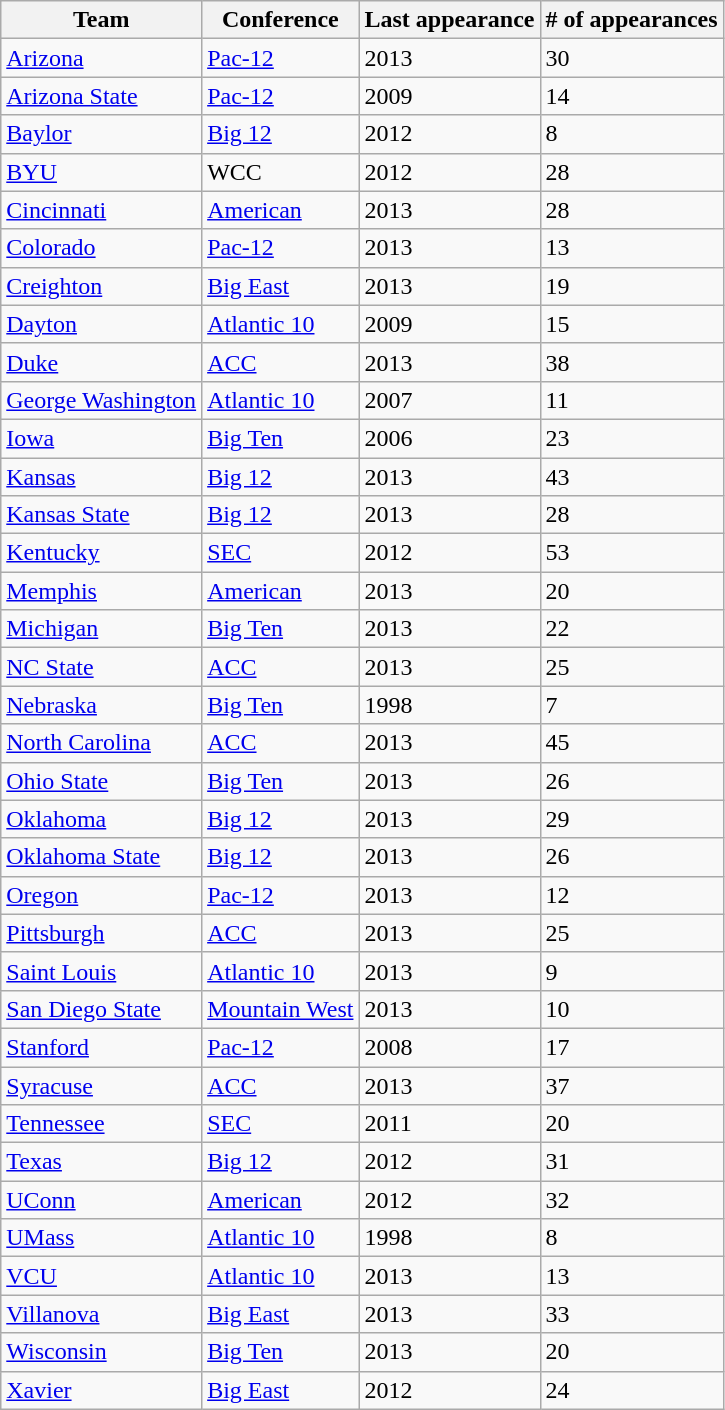<table class="wikitable sortable">
<tr>
<th>Team</th>
<th>Conference</th>
<th>Last appearance</th>
<th># of appearances</th>
</tr>
<tr>
<td><a href='#'>Arizona</a></td>
<td align="left"><a href='#'>Pac-12</a></td>
<td>2013</td>
<td>30</td>
</tr>
<tr>
<td><a href='#'>Arizona State</a></td>
<td align="left"><a href='#'>Pac-12</a></td>
<td>2009</td>
<td>14</td>
</tr>
<tr>
<td><a href='#'>Baylor</a></td>
<td align="left"><a href='#'>Big 12</a></td>
<td>2012</td>
<td>8</td>
</tr>
<tr>
<td><a href='#'>BYU</a></td>
<td>WCC</td>
<td>2012</td>
<td>28</td>
</tr>
<tr>
<td><a href='#'>Cincinnati</a></td>
<td align="left"><a href='#'>American</a></td>
<td>2013</td>
<td>28</td>
</tr>
<tr>
<td><a href='#'>Colorado</a></td>
<td align="left"><a href='#'>Pac-12</a></td>
<td>2013</td>
<td>13</td>
</tr>
<tr>
<td><a href='#'>Creighton</a></td>
<td align="left"><a href='#'>Big East</a></td>
<td>2013</td>
<td>19</td>
</tr>
<tr>
<td><a href='#'>Dayton</a></td>
<td align="left"><a href='#'>Atlantic 10</a></td>
<td>2009</td>
<td>15</td>
</tr>
<tr>
<td><a href='#'>Duke</a></td>
<td align="left"><a href='#'>ACC</a></td>
<td>2013</td>
<td>38</td>
</tr>
<tr>
<td><a href='#'>George Washington</a></td>
<td align="left"><a href='#'>Atlantic 10</a></td>
<td>2007</td>
<td>11</td>
</tr>
<tr>
<td><a href='#'>Iowa</a></td>
<td align="left"><a href='#'>Big Ten</a></td>
<td>2006</td>
<td>23</td>
</tr>
<tr>
<td><a href='#'>Kansas</a></td>
<td align="left"><a href='#'>Big 12</a></td>
<td>2013</td>
<td>43</td>
</tr>
<tr>
<td><a href='#'>Kansas State</a></td>
<td align="left"><a href='#'>Big 12</a></td>
<td>2013</td>
<td>28</td>
</tr>
<tr>
<td><a href='#'>Kentucky</a></td>
<td align="left"><a href='#'>SEC</a></td>
<td>2012</td>
<td>53</td>
</tr>
<tr>
<td><a href='#'>Memphis</a></td>
<td align="left"><a href='#'>American</a></td>
<td>2013</td>
<td>20</td>
</tr>
<tr>
<td><a href='#'>Michigan</a></td>
<td align="left"><a href='#'>Big Ten</a></td>
<td>2013</td>
<td>22</td>
</tr>
<tr>
<td><a href='#'>NC State</a></td>
<td align="left"><a href='#'>ACC</a></td>
<td>2013</td>
<td>25</td>
</tr>
<tr>
<td><a href='#'>Nebraska</a></td>
<td align="left"><a href='#'>Big Ten</a></td>
<td>1998</td>
<td>7</td>
</tr>
<tr>
<td><a href='#'>North Carolina</a></td>
<td align="left"><a href='#'>ACC</a></td>
<td>2013</td>
<td>45</td>
</tr>
<tr>
<td><a href='#'>Ohio State</a></td>
<td align="left"><a href='#'>Big Ten</a></td>
<td>2013</td>
<td>26</td>
</tr>
<tr>
<td><a href='#'>Oklahoma</a></td>
<td align="left"><a href='#'>Big 12</a></td>
<td>2013</td>
<td>29</td>
</tr>
<tr>
<td><a href='#'>Oklahoma State</a></td>
<td align="left"><a href='#'>Big 12</a></td>
<td>2013</td>
<td>26</td>
</tr>
<tr>
<td><a href='#'>Oregon</a></td>
<td align="left"><a href='#'>Pac-12</a></td>
<td>2013</td>
<td>12</td>
</tr>
<tr>
<td><a href='#'>Pittsburgh</a></td>
<td align="left"><a href='#'>ACC</a></td>
<td>2013</td>
<td>25</td>
</tr>
<tr>
<td><a href='#'>Saint Louis</a></td>
<td align="left"><a href='#'>Atlantic 10</a></td>
<td>2013</td>
<td>9</td>
</tr>
<tr>
<td><a href='#'>San Diego State</a></td>
<td align="left"><a href='#'>Mountain West</a></td>
<td>2013</td>
<td>10</td>
</tr>
<tr>
<td><a href='#'>Stanford</a></td>
<td align="left"><a href='#'>Pac-12</a></td>
<td>2008</td>
<td>17</td>
</tr>
<tr>
<td><a href='#'>Syracuse</a></td>
<td align="left"><a href='#'>ACC</a></td>
<td>2013</td>
<td>37</td>
</tr>
<tr>
<td><a href='#'>Tennessee</a></td>
<td align="left"><a href='#'>SEC</a></td>
<td>2011</td>
<td>20</td>
</tr>
<tr>
<td><a href='#'>Texas</a></td>
<td align="left"><a href='#'>Big 12</a></td>
<td>2012</td>
<td>31</td>
</tr>
<tr>
<td><a href='#'>UConn</a></td>
<td align="left"><a href='#'>American</a></td>
<td>2012</td>
<td>32</td>
</tr>
<tr>
<td><a href='#'>UMass</a></td>
<td align="left"><a href='#'>Atlantic 10</a></td>
<td>1998</td>
<td>8</td>
</tr>
<tr>
<td><a href='#'>VCU</a></td>
<td align="left"><a href='#'>Atlantic 10</a></td>
<td>2013</td>
<td>13</td>
</tr>
<tr>
<td><a href='#'>Villanova</a></td>
<td align="left"><a href='#'>Big East</a></td>
<td>2013</td>
<td>33</td>
</tr>
<tr>
<td><a href='#'>Wisconsin</a></td>
<td align="left"><a href='#'>Big Ten</a></td>
<td>2013</td>
<td>20</td>
</tr>
<tr>
<td><a href='#'>Xavier</a></td>
<td align="left"><a href='#'>Big East</a></td>
<td>2012</td>
<td>24</td>
</tr>
</table>
